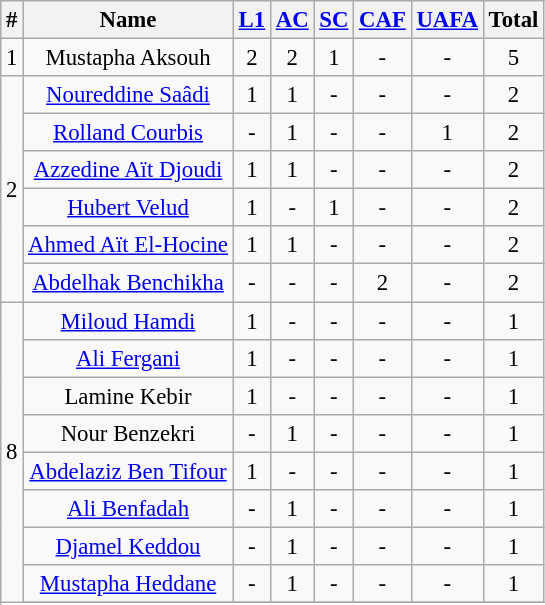<table class="wikitable plainrowheaders sortable" style="font-size:95%; text-align:center;">
<tr>
<th>#</th>
<th>Name</th>
<th style= class="sortable"><a href='#'>L1</a></th>
<th style=" class="sortable"><a href='#'>AC</a></th>
<th style= class="sortable"><a href='#'>SC</a></th>
<th style= class="sortable"><a href='#'>CAF</a></th>
<th style="" class="sortable"><a href='#'>UAFA</a></th>
<th>Total</th>
</tr>
<tr>
<td>1</td>
<td> Mustapha Aksouh</td>
<td align=center>2</td>
<td align=center>2</td>
<td align=center>1</td>
<td align=center>-</td>
<td align=center>-</td>
<td align=center>5</td>
</tr>
<tr>
<td rowspan=6>2</td>
<td> <a href='#'>Noureddine Saâdi</a></td>
<td align=center>1</td>
<td align=center>1</td>
<td align=center>-</td>
<td align=center>-</td>
<td align=center>-</td>
<td align=center>2</td>
</tr>
<tr>
<td> <a href='#'>Rolland Courbis</a></td>
<td align=center>-</td>
<td align=center>1</td>
<td align=center>-</td>
<td align=center>-</td>
<td align=center>1</td>
<td align=center>2</td>
</tr>
<tr>
<td> <a href='#'>Azzedine Aït Djoudi</a></td>
<td align=center>1</td>
<td align=center>1</td>
<td align=center>-</td>
<td align=center>-</td>
<td align=center>-</td>
<td align=center>2</td>
</tr>
<tr>
<td> <a href='#'>Hubert Velud</a></td>
<td align=center>1</td>
<td align=center>-</td>
<td align=center>1</td>
<td align=center>-</td>
<td align=center>-</td>
<td align=center>2</td>
</tr>
<tr>
<td> <a href='#'>Ahmed Aït El-Hocine</a></td>
<td align=center>1</td>
<td align=center>1</td>
<td align=center>-</td>
<td align=center>-</td>
<td align=center>-</td>
<td align=center>2</td>
</tr>
<tr>
<td> <a href='#'>Abdelhak Benchikha</a></td>
<td align=center>-</td>
<td align=center>-</td>
<td align=center>-</td>
<td align=center>2</td>
<td align=center>-</td>
<td align=center>2</td>
</tr>
<tr>
<td rowspan=9>8</td>
<td> <a href='#'>Miloud Hamdi</a></td>
<td align=center>1</td>
<td align=center>-</td>
<td align=center>-</td>
<td align=center>-</td>
<td align=center>-</td>
<td align=center>1</td>
</tr>
<tr>
<td> <a href='#'>Ali Fergani</a></td>
<td align=center>1</td>
<td align=center>-</td>
<td align=center>-</td>
<td align=center>-</td>
<td align=center>-</td>
<td align=center>1</td>
</tr>
<tr>
<td> Lamine Kebir</td>
<td align=center>1</td>
<td align=center>-</td>
<td align=center>-</td>
<td align=center>-</td>
<td align=center>-</td>
<td align=center>1</td>
</tr>
<tr>
<td> Nour Benzekri</td>
<td align=center>-</td>
<td align=center>1</td>
<td align=center>-</td>
<td align=center>-</td>
<td align=center>-</td>
<td align=center>1</td>
</tr>
<tr>
<td> <a href='#'>Abdelaziz Ben Tifour</a></td>
<td align=center>1</td>
<td align=center>-</td>
<td align=center>-</td>
<td align=center>-</td>
<td align=center>-</td>
<td align=center>1</td>
</tr>
<tr>
<td> <a href='#'>Ali Benfadah</a></td>
<td align=center>-</td>
<td align=center>1</td>
<td align=center>-</td>
<td align=center>-</td>
<td align=center>-</td>
<td align=center>1</td>
</tr>
<tr>
<td> <a href='#'>Djamel Keddou</a></td>
<td align=center>-</td>
<td align=center>1</td>
<td align=center>-</td>
<td align=center>-</td>
<td align=center>-</td>
<td align=center>1</td>
</tr>
<tr>
<td> <a href='#'>Mustapha Heddane</a></td>
<td align=center>-</td>
<td align=center>1</td>
<td align=center>-</td>
<td align=center>-</td>
<td align=center>-</td>
<td align=center>1</td>
</tr>
<tr>
</tr>
</table>
